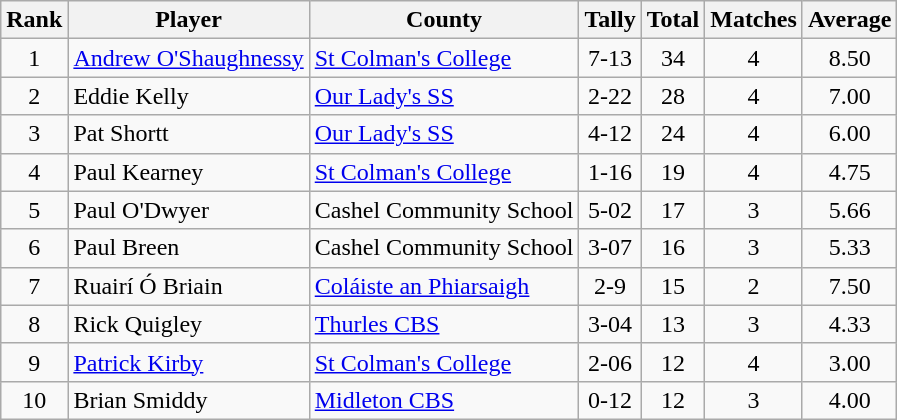<table class="wikitable">
<tr>
<th>Rank</th>
<th>Player</th>
<th>County</th>
<th>Tally</th>
<th>Total</th>
<th>Matches</th>
<th>Average</th>
</tr>
<tr>
<td rowspan=1 align=center>1</td>
<td><a href='#'>Andrew O'Shaughnessy</a></td>
<td><a href='#'>St Colman's College</a></td>
<td align=center>7-13</td>
<td align=center>34</td>
<td align=center>4</td>
<td align=center>8.50</td>
</tr>
<tr>
<td rowspan=1 align=center>2</td>
<td>Eddie Kelly</td>
<td><a href='#'>Our Lady's SS</a></td>
<td align=center>2-22</td>
<td align=center>28</td>
<td align=center>4</td>
<td align=center>7.00</td>
</tr>
<tr>
<td rowspan=1 align=center>3</td>
<td>Pat Shortt</td>
<td><a href='#'>Our Lady's SS</a></td>
<td align=center>4-12</td>
<td align=center>24</td>
<td align=center>4</td>
<td align=center>6.00</td>
</tr>
<tr>
<td rowspan=1 align=center>4</td>
<td>Paul Kearney</td>
<td><a href='#'>St Colman's College</a></td>
<td align=center>1-16</td>
<td align=center>19</td>
<td align=center>4</td>
<td align=center>4.75</td>
</tr>
<tr>
<td rowspan=1 align=center>5</td>
<td>Paul O'Dwyer</td>
<td>Cashel Community School</td>
<td align=center>5-02</td>
<td align=center>17</td>
<td align=center>3</td>
<td align=center>5.66</td>
</tr>
<tr>
<td rowspan=1 align=center>6</td>
<td>Paul Breen</td>
<td>Cashel Community School</td>
<td align=center>3-07</td>
<td align=center>16</td>
<td align=center>3</td>
<td align=center>5.33</td>
</tr>
<tr>
<td rowspan=1 align=center>7</td>
<td>Ruairí Ó Briain</td>
<td><a href='#'>Coláiste an Phiarsaigh</a></td>
<td align=center>2-9</td>
<td align=center>15</td>
<td align=center>2</td>
<td align=center>7.50</td>
</tr>
<tr>
<td rowspan=1 align=center>8</td>
<td>Rick Quigley</td>
<td><a href='#'>Thurles CBS</a></td>
<td align=center>3-04</td>
<td align=center>13</td>
<td align=center>3</td>
<td align=center>4.33</td>
</tr>
<tr>
<td rowspan=1 align=center>9</td>
<td><a href='#'>Patrick Kirby</a></td>
<td><a href='#'>St Colman's College</a></td>
<td align=center>2-06</td>
<td align=center>12</td>
<td align=center>4</td>
<td align=center>3.00</td>
</tr>
<tr>
<td rowspan=1 align=center>10</td>
<td>Brian Smiddy</td>
<td><a href='#'>Midleton CBS</a></td>
<td align=center>0-12</td>
<td align=center>12</td>
<td align=center>3</td>
<td align=center>4.00</td>
</tr>
</table>
